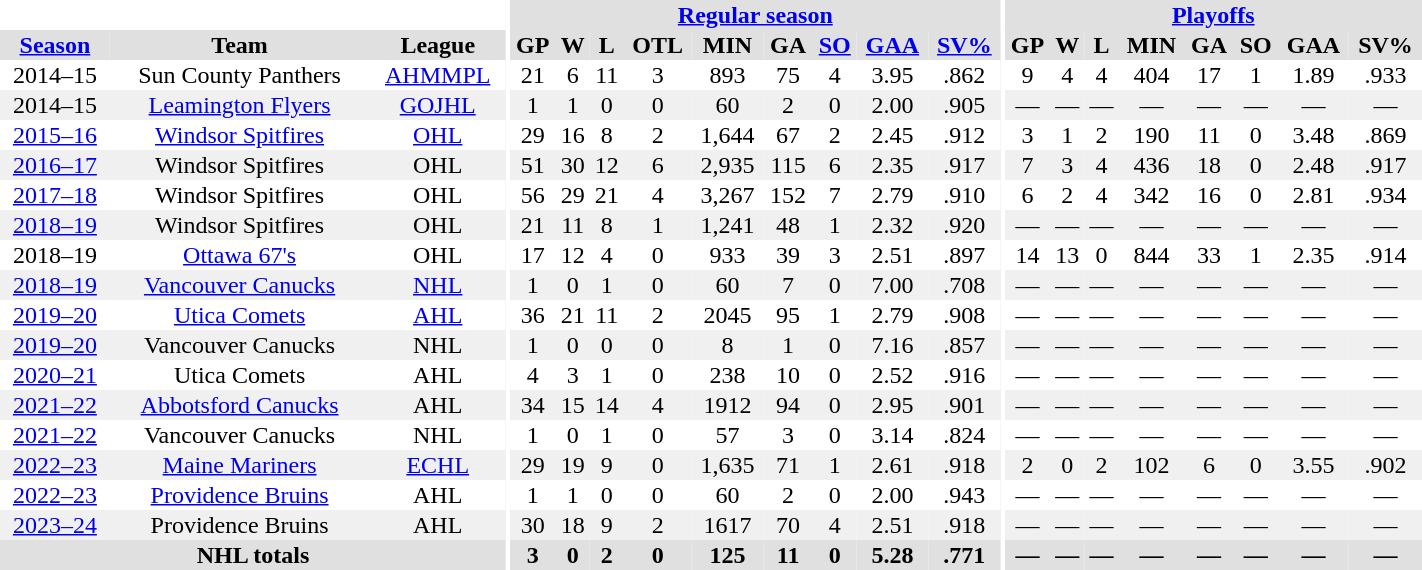<table border="0" cellpadding="1" cellspacing="0" style="width:75%; text-align:center;">
<tr bgcolor="#e0e0e0">
<th colspan="3" bgcolor="#ffffff"></th>
<th rowspan="99" bgcolor="#ffffff"></th>
<th colspan="9" bgcolor="#e0e0e0"><a href='#'>Regular season</a></th>
<th rowspan="99" bgcolor="#ffffff"></th>
<th colspan="8" bgcolor="#e0e0e0"><a href='#'>Playoffs</a></th>
</tr>
<tr bgcolor="#e0e0e0">
<th><a href='#'>Season</a></th>
<th>Team</th>
<th>League</th>
<th>GP</th>
<th>W</th>
<th>L</th>
<th>OTL</th>
<th>MIN</th>
<th>GA</th>
<th><a href='#'>SO</a></th>
<th><a href='#'>GAA</a></th>
<th><a href='#'>SV%</a></th>
<th>GP</th>
<th>W</th>
<th>L</th>
<th>MIN</th>
<th>GA</th>
<th>SO</th>
<th>GAA</th>
<th>SV%</th>
</tr>
<tr>
<td>2014–15</td>
<td Sun County Panthers Minor Midget "AAA">Sun County Panthers</td>
<td><a href='#'>AHMMPL</a></td>
<td>21</td>
<td>6</td>
<td>11</td>
<td>3</td>
<td>893</td>
<td>75</td>
<td>4</td>
<td>3.95</td>
<td>.862</td>
<td>9</td>
<td>4</td>
<td>4</td>
<td>404</td>
<td>17</td>
<td>1</td>
<td>1.89</td>
<td>.933</td>
</tr>
<tr bgcolor="#f0f0f0">
<td>2014–15</td>
<td><a href='#'>Leamington Flyers</a></td>
<td><a href='#'>GOJHL</a></td>
<td>1</td>
<td>1</td>
<td>0</td>
<td>0</td>
<td>60</td>
<td>2</td>
<td>0</td>
<td>2.00</td>
<td>.905</td>
<td>—</td>
<td>—</td>
<td>—</td>
<td>—</td>
<td>—</td>
<td>—</td>
<td>—</td>
<td>—</td>
</tr>
<tr>
<td><a href='#'>2015–16</a></td>
<td><a href='#'>Windsor Spitfires</a></td>
<td><a href='#'>OHL</a></td>
<td>29</td>
<td>16</td>
<td>8</td>
<td>2</td>
<td>1,644</td>
<td>67</td>
<td>2</td>
<td>2.45</td>
<td>.912</td>
<td>3</td>
<td>1</td>
<td>2</td>
<td>190</td>
<td>11</td>
<td>0</td>
<td>3.48</td>
<td>.869</td>
</tr>
<tr bgcolor="#f0f0f0">
<td><a href='#'>2016–17</a></td>
<td>Windsor Spitfires</td>
<td>OHL</td>
<td>51</td>
<td>30</td>
<td>12</td>
<td>6</td>
<td>2,935</td>
<td>115</td>
<td>6</td>
<td>2.35</td>
<td>.917</td>
<td>7</td>
<td>3</td>
<td>4</td>
<td>436</td>
<td>18</td>
<td>0</td>
<td>2.48</td>
<td>.917</td>
</tr>
<tr>
<td><a href='#'>2017–18</a></td>
<td>Windsor Spitfires</td>
<td>OHL</td>
<td>56</td>
<td>29</td>
<td>21</td>
<td>4</td>
<td>3,267</td>
<td>152</td>
<td>7</td>
<td>2.79</td>
<td>.910</td>
<td>6</td>
<td>2</td>
<td>4</td>
<td>342</td>
<td>16</td>
<td>0</td>
<td>2.81</td>
<td>.934</td>
</tr>
<tr bgcolor="#f0f0f0">
<td><a href='#'>2018–19</a></td>
<td>Windsor Spitfires</td>
<td>OHL</td>
<td>21</td>
<td>11</td>
<td>8</td>
<td>1</td>
<td>1,241</td>
<td>48</td>
<td>1</td>
<td>2.32</td>
<td>.920</td>
<td>—</td>
<td>—</td>
<td>—</td>
<td>—</td>
<td>—</td>
<td>—</td>
<td>—</td>
<td>—</td>
</tr>
<tr>
<td>2018–19</td>
<td><a href='#'>Ottawa 67's</a></td>
<td>OHL</td>
<td>17</td>
<td>12</td>
<td>4</td>
<td>0</td>
<td>933</td>
<td>39</td>
<td>3</td>
<td>2.51</td>
<td>.897</td>
<td>14</td>
<td>13</td>
<td>0</td>
<td>844</td>
<td>33</td>
<td>1</td>
<td>2.35</td>
<td>.914</td>
</tr>
<tr bgcolor="#f0f0f0">
<td><a href='#'>2018–19</a></td>
<td><a href='#'>Vancouver Canucks</a></td>
<td><a href='#'>NHL</a></td>
<td>1</td>
<td>0</td>
<td>1</td>
<td>0</td>
<td>60</td>
<td>7</td>
<td>0</td>
<td>7.00</td>
<td>.708</td>
<td>—</td>
<td>—</td>
<td>—</td>
<td>—</td>
<td>—</td>
<td>—</td>
<td>—</td>
<td>—</td>
</tr>
<tr>
<td><a href='#'>2019–20</a></td>
<td><a href='#'>Utica Comets</a></td>
<td><a href='#'>AHL</a></td>
<td>36</td>
<td>21</td>
<td>11</td>
<td>2</td>
<td>2045</td>
<td>95</td>
<td>1</td>
<td>2.79</td>
<td>.908</td>
<td>—</td>
<td>—</td>
<td>—</td>
<td>—</td>
<td>—</td>
<td>—</td>
<td>—</td>
<td>—</td>
</tr>
<tr bgcolor="#f0f0f0">
<td><a href='#'>2019–20</a></td>
<td>Vancouver Canucks</td>
<td>NHL</td>
<td>1</td>
<td>0</td>
<td>0</td>
<td>0</td>
<td>8</td>
<td>1</td>
<td>0</td>
<td>7.16</td>
<td>.857</td>
<td>—</td>
<td>—</td>
<td>—</td>
<td>—</td>
<td>—</td>
<td>—</td>
<td>—</td>
<td>—</td>
</tr>
<tr>
<td><a href='#'>2020–21</a></td>
<td>Utica Comets</td>
<td>AHL</td>
<td>4</td>
<td>3</td>
<td>1</td>
<td>0</td>
<td>238</td>
<td>10</td>
<td>0</td>
<td>2.52</td>
<td>.916</td>
<td>—</td>
<td>—</td>
<td>—</td>
<td>—</td>
<td>—</td>
<td>—</td>
<td>—</td>
<td>—</td>
</tr>
<tr bgcolor="#f0f0f0">
<td><a href='#'>2021–22</a></td>
<td><a href='#'>Abbotsford Canucks</a></td>
<td>AHL</td>
<td>34</td>
<td>15</td>
<td>14</td>
<td>4</td>
<td>1912</td>
<td>94</td>
<td>0</td>
<td>2.95</td>
<td>.901</td>
<td>—</td>
<td>—</td>
<td>—</td>
<td>—</td>
<td>—</td>
<td>—</td>
<td>—</td>
<td>—</td>
</tr>
<tr>
<td><a href='#'>2021–22</a></td>
<td>Vancouver Canucks</td>
<td>NHL</td>
<td>1</td>
<td>0</td>
<td>1</td>
<td>0</td>
<td>57</td>
<td>3</td>
<td>0</td>
<td>3.14</td>
<td>.824</td>
<td>—</td>
<td>—</td>
<td>—</td>
<td>—</td>
<td>—</td>
<td>—</td>
<td>—</td>
<td>—</td>
</tr>
<tr bgcolor="#f0f0f0">
<td><a href='#'>2022–23</a></td>
<td><a href='#'>Maine Mariners</a></td>
<td><a href='#'>ECHL</a></td>
<td>29</td>
<td>19</td>
<td>9</td>
<td>0</td>
<td>1,635</td>
<td>71</td>
<td>1</td>
<td>2.61</td>
<td>.918</td>
<td>2</td>
<td>0</td>
<td>2</td>
<td>102</td>
<td>6</td>
<td>0</td>
<td>3.55</td>
<td>.902</td>
</tr>
<tr>
<td><a href='#'>2022–23</a></td>
<td><a href='#'>Providence Bruins</a></td>
<td>AHL</td>
<td>1</td>
<td>1</td>
<td>0</td>
<td>0</td>
<td>60</td>
<td>2</td>
<td>0</td>
<td>2.00</td>
<td>.943</td>
<td>—</td>
<td>—</td>
<td>—</td>
<td>—</td>
<td>—</td>
<td>—</td>
<td>—</td>
<td>—</td>
</tr>
<tr bgcolor="#f0f0f0">
<td><a href='#'>2023–24</a></td>
<td>Providence Bruins</td>
<td>AHL</td>
<td>30</td>
<td>18</td>
<td>9</td>
<td>2</td>
<td>1617</td>
<td>70</td>
<td>4</td>
<td>2.51</td>
<td>.918</td>
<td>—</td>
<td>—</td>
<td>—</td>
<td>—</td>
<td>—</td>
<td>—</td>
<td>—</td>
<td>—</td>
</tr>
<tr ALIGN="center" bgcolor="#e0e0e0">
<th colspan="3" align="center">NHL totals</th>
<th>3</th>
<th>0</th>
<th>2</th>
<th>0</th>
<th>125</th>
<th>11</th>
<th>0</th>
<th>5.28</th>
<th>.771</th>
<th>—</th>
<th>—</th>
<th>—</th>
<th>—</th>
<th>—</th>
<th>—</th>
<th>—</th>
<th>—</th>
</tr>
</table>
